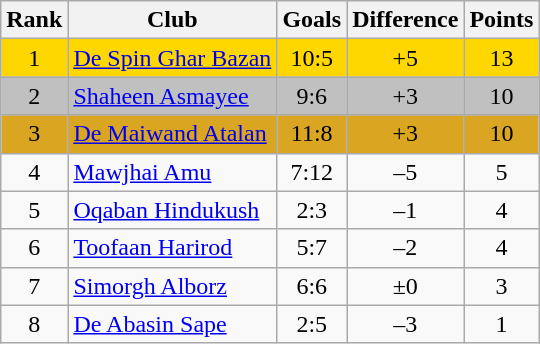<table class="wikitable">
<tr>
<th>Rank</th>
<th>Club</th>
<th>Goals</th>
<th>Difference</th>
<th>Points</th>
</tr>
<tr bgcolor="#FFD700">
<td align="center">1</td>
<td> <a href='#'>De Spin Ghar Bazan</a></td>
<td align="center">10:5</td>
<td align="center">+5</td>
<td align="center">13</td>
</tr>
<tr bgcolor="#C0C0C0">
<td align="center">2</td>
<td> <a href='#'>Shaheen Asmayee</a></td>
<td align="center">9:6</td>
<td align="center">+3</td>
<td align="center">10</td>
</tr>
<tr bgcolor="#DAA520">
<td align="center">3</td>
<td> <a href='#'>De Maiwand Atalan</a></td>
<td align="center">11:8</td>
<td align="center">+3</td>
<td align="center">10</td>
</tr>
<tr bgcolor="#F9F9F9">
<td align="center">4</td>
<td> <a href='#'>Mawjhai Amu</a></td>
<td align="center">7:12</td>
<td align="center">–5</td>
<td align="center">5</td>
</tr>
<tr bgcolor="#F9F9F9">
<td align="center">5</td>
<td> <a href='#'>Oqaban Hindukush</a></td>
<td align="center">2:3</td>
<td align="center">–1</td>
<td align="center">4</td>
</tr>
<tr bgcolor="#F9F9F9">
<td align="center">6</td>
<td> <a href='#'>Toofaan Harirod</a></td>
<td align="center">5:7</td>
<td align="center">–2</td>
<td align="center">4</td>
</tr>
<tr bgcolor="#F9F9F9">
<td align="center">7</td>
<td> <a href='#'>Simorgh Alborz</a></td>
<td align="center">6:6</td>
<td align="center">±0</td>
<td align="center">3</td>
</tr>
<tr bgcolor="#F9F9F9">
<td align="center">8</td>
<td> <a href='#'>De Abasin Sape</a></td>
<td align="center">2:5</td>
<td align="center">–3</td>
<td align="center">1</td>
</tr>
</table>
